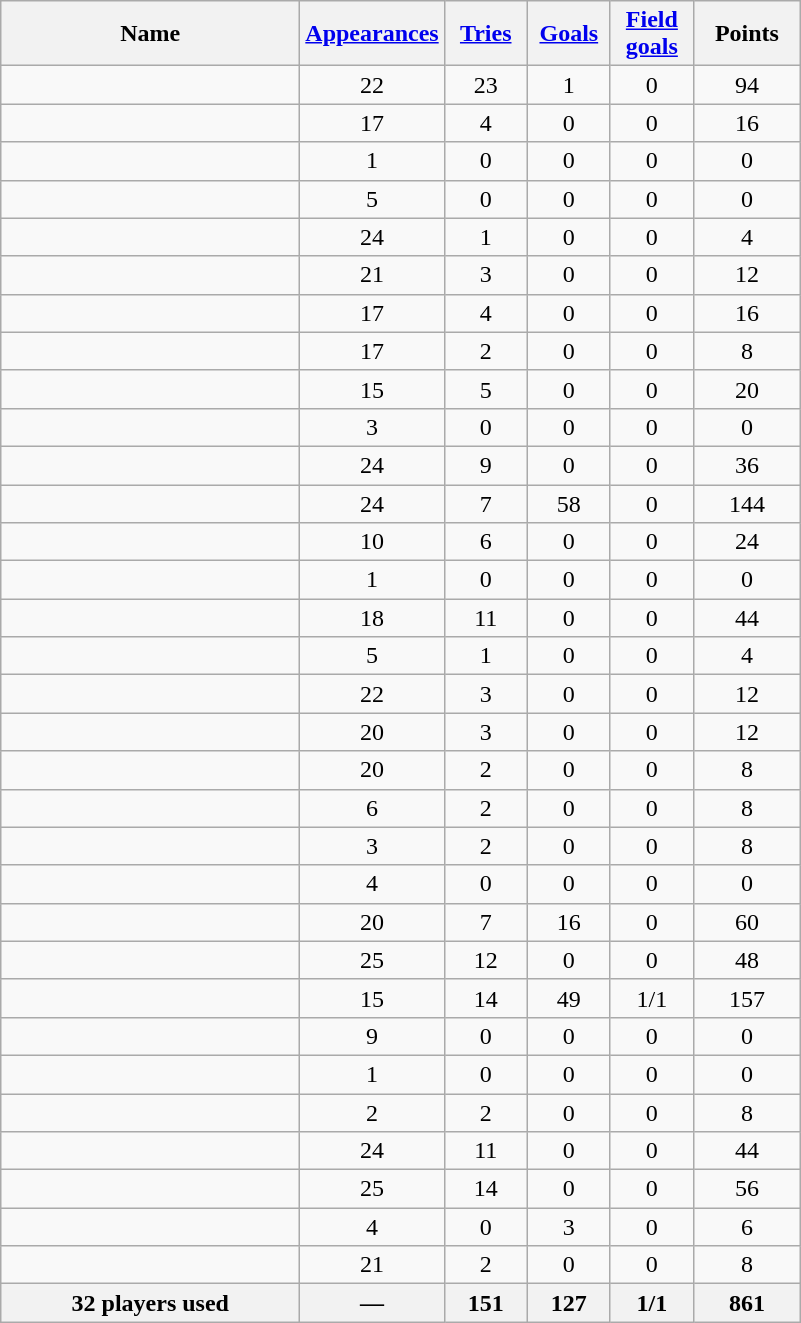<table class="wikitable sortable" style="text-align: center;">
<tr>
<th style="width:12em">Name</th>
<th><a href='#'>Appearances</a></th>
<th style="width:3em"><a href='#'>Tries</a></th>
<th style="width:3em"><a href='#'>Goals</a></th>
<th style="width:3em"><a href='#'>Field goals</a></th>
<th style="width:4em">Points</th>
</tr>
<tr>
<td style="text-align:left;"></td>
<td>22</td>
<td>23</td>
<td>1</td>
<td>0</td>
<td>94</td>
</tr>
<tr>
<td style="text-align:left;"></td>
<td>17</td>
<td>4</td>
<td>0</td>
<td>0</td>
<td>16</td>
</tr>
<tr>
<td style="text-align:left;"></td>
<td>1</td>
<td>0</td>
<td>0</td>
<td>0</td>
<td>0</td>
</tr>
<tr>
<td style="text-align:left;"></td>
<td>5</td>
<td>0</td>
<td>0</td>
<td>0</td>
<td>0</td>
</tr>
<tr>
<td style="text-align:left;"></td>
<td>24</td>
<td>1</td>
<td>0</td>
<td>0</td>
<td>4</td>
</tr>
<tr>
<td style="text-align:left;"></td>
<td>21</td>
<td>3</td>
<td>0</td>
<td>0</td>
<td>12</td>
</tr>
<tr>
<td style="text-align:left;"></td>
<td>17</td>
<td>4</td>
<td>0</td>
<td>0</td>
<td>16</td>
</tr>
<tr>
<td style="text-align:left;"></td>
<td>17</td>
<td>2</td>
<td>0</td>
<td>0</td>
<td>8</td>
</tr>
<tr>
<td style="text-align:left;"></td>
<td>15</td>
<td>5</td>
<td>0</td>
<td>0</td>
<td>20</td>
</tr>
<tr>
<td style="text-align:left;"></td>
<td>3</td>
<td>0</td>
<td>0</td>
<td>0</td>
<td>0</td>
</tr>
<tr>
<td style="text-align:left;"></td>
<td>24</td>
<td>9</td>
<td>0</td>
<td>0</td>
<td>36</td>
</tr>
<tr>
<td style="text-align:left;"></td>
<td>24</td>
<td>7</td>
<td>58</td>
<td>0</td>
<td>144</td>
</tr>
<tr>
<td style="text-align:left;"></td>
<td>10</td>
<td>6</td>
<td>0</td>
<td>0</td>
<td>24</td>
</tr>
<tr>
<td style="text-align:left;"></td>
<td>1</td>
<td>0</td>
<td>0</td>
<td>0</td>
<td>0</td>
</tr>
<tr>
<td style="text-align:left;"></td>
<td>18</td>
<td>11</td>
<td>0</td>
<td>0</td>
<td>44</td>
</tr>
<tr>
<td style="text-align:left;"></td>
<td>5</td>
<td>1</td>
<td>0</td>
<td>0</td>
<td>4</td>
</tr>
<tr>
<td style="text-align:left;"></td>
<td>22</td>
<td>3</td>
<td>0</td>
<td>0</td>
<td>12</td>
</tr>
<tr>
<td style="text-align:left;"></td>
<td>20</td>
<td>3</td>
<td>0</td>
<td>0</td>
<td>12</td>
</tr>
<tr>
<td style="text-align:left;"></td>
<td>20</td>
<td>2</td>
<td>0</td>
<td>0</td>
<td>8</td>
</tr>
<tr>
<td style="text-align:left;"></td>
<td>6</td>
<td>2</td>
<td>0</td>
<td>0</td>
<td>8</td>
</tr>
<tr>
<td style="text-align:left;"></td>
<td>3</td>
<td>2</td>
<td>0</td>
<td>0</td>
<td>8</td>
</tr>
<tr>
<td style="text-align:left;"></td>
<td>4</td>
<td>0</td>
<td>0</td>
<td>0</td>
<td>0</td>
</tr>
<tr>
<td style="text-align:left;"></td>
<td>20</td>
<td>7</td>
<td>16</td>
<td>0</td>
<td>60</td>
</tr>
<tr>
<td style="text-align:left;"></td>
<td>25</td>
<td>12</td>
<td>0</td>
<td>0</td>
<td>48</td>
</tr>
<tr>
<td style="text-align:left;"></td>
<td>15</td>
<td>14</td>
<td>49</td>
<td>1/1</td>
<td>157</td>
</tr>
<tr>
<td style="text-align:left;"></td>
<td>9</td>
<td>0</td>
<td>0</td>
<td>0</td>
<td>0</td>
</tr>
<tr>
<td style="text-align:left;"></td>
<td>1</td>
<td>0</td>
<td>0</td>
<td>0</td>
<td>0</td>
</tr>
<tr>
<td style="text-align:left;"></td>
<td>2</td>
<td>2</td>
<td>0</td>
<td>0</td>
<td>8</td>
</tr>
<tr>
<td style="text-align:left;"></td>
<td>24</td>
<td>11</td>
<td>0</td>
<td>0</td>
<td>44</td>
</tr>
<tr>
<td style="text-align:left;"></td>
<td>25</td>
<td>14</td>
<td>0</td>
<td>0</td>
<td>56</td>
</tr>
<tr>
<td style="text-align:left;"></td>
<td>4</td>
<td>0</td>
<td>3</td>
<td>0</td>
<td>6</td>
</tr>
<tr>
<td style="text-align:left;"></td>
<td>21</td>
<td>2</td>
<td>0</td>
<td>0</td>
<td>8</td>
</tr>
<tr class="sortbottom">
<th>32 players used</th>
<th>—</th>
<th>151</th>
<th>127</th>
<th>1/1</th>
<th>861</th>
</tr>
</table>
